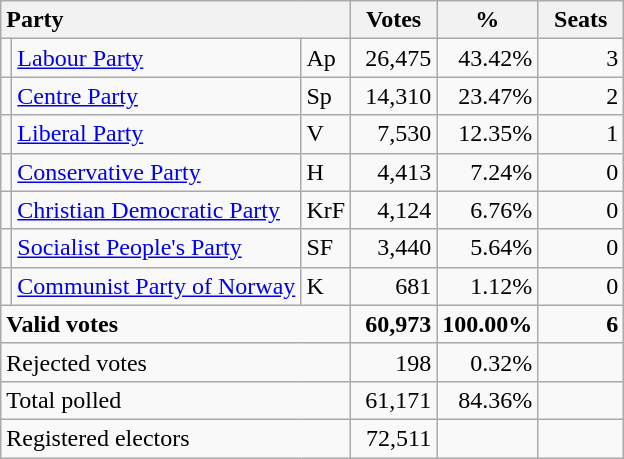<table class="wikitable" border="1" style="text-align:right;">
<tr>
<th style="text-align:left;" colspan=3>Party</th>
<th align=center width="50">Votes</th>
<th align=center width="50">%</th>
<th align=center width="50">Seats</th>
</tr>
<tr>
<td></td>
<td align=left><a href='#'>Labour Party</a></td>
<td align=left>Ap</td>
<td>26,475</td>
<td>43.42%</td>
<td>3</td>
</tr>
<tr>
<td></td>
<td align=left><a href='#'>Centre Party</a></td>
<td align=left>Sp</td>
<td>14,310</td>
<td>23.47%</td>
<td>2</td>
</tr>
<tr>
<td></td>
<td align=left><a href='#'>Liberal Party</a></td>
<td align=left>V</td>
<td>7,530</td>
<td>12.35%</td>
<td>1</td>
</tr>
<tr>
<td></td>
<td align=left><a href='#'>Conservative Party</a></td>
<td align=left>H</td>
<td>4,413</td>
<td>7.24%</td>
<td>0</td>
</tr>
<tr>
<td></td>
<td align=left><a href='#'>Christian Democratic Party</a></td>
<td align=left>KrF</td>
<td>4,124</td>
<td>6.76%</td>
<td>0</td>
</tr>
<tr>
<td></td>
<td align=left><a href='#'>Socialist People's Party</a></td>
<td align=left>SF</td>
<td>3,440</td>
<td>5.64%</td>
<td>0</td>
</tr>
<tr>
<td></td>
<td align=left><a href='#'>Communist Party of Norway</a></td>
<td align=left>K</td>
<td>681</td>
<td>1.12%</td>
<td>0</td>
</tr>
<tr style="font-weight:bold">
<td align=left colspan=3>Valid votes</td>
<td>60,973</td>
<td>100.00%</td>
<td>6</td>
</tr>
<tr>
<td align=left colspan=3>Rejected votes</td>
<td>198</td>
<td>0.32%</td>
<td></td>
</tr>
<tr>
<td align=left colspan=3>Total polled</td>
<td>61,171</td>
<td>84.36%</td>
<td></td>
</tr>
<tr>
<td align=left colspan=3>Registered electors</td>
<td>72,511</td>
<td></td>
<td></td>
</tr>
</table>
